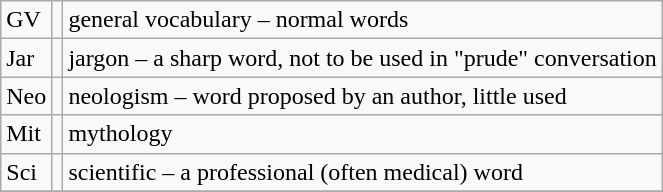<table class="wikitable">
<tr>
<td>GV</td>
<td></td>
<td>general vocabulary – normal words</td>
</tr>
<tr>
<td>Jar</td>
<td></td>
<td>jargon – a sharp word, not to be used in "prude" conversation</td>
</tr>
<tr>
<td>Neo</td>
<td></td>
<td>neologism – word proposed by an author, little used</td>
</tr>
<tr>
<td>Mit</td>
<td></td>
<td>mythology</td>
</tr>
<tr>
<td>Sci</td>
<td></td>
<td>scientific – a professional (often medical) word</td>
</tr>
<tr>
</tr>
</table>
